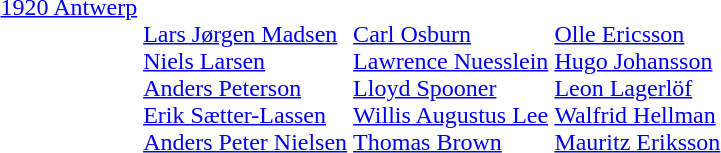<table>
<tr valign="top">
<td><a href='#'>1920 Antwerp</a><br></td>
<td><br><a href='#'>Lars Jørgen Madsen</a><br><a href='#'>Niels Larsen</a><br><a href='#'>Anders Peterson</a><br><a href='#'>Erik Sætter-Lassen</a><br><a href='#'>Anders Peter Nielsen</a></td>
<td><br><a href='#'>Carl Osburn</a><br><a href='#'>Lawrence Nuesslein</a><br><a href='#'>Lloyd Spooner</a><br><a href='#'>Willis Augustus Lee</a><br><a href='#'>Thomas Brown</a></td>
<td><br><a href='#'>Olle Ericsson</a><br><a href='#'>Hugo Johansson</a><br><a href='#'>Leon Lagerlöf</a><br><a href='#'>Walfrid Hellman</a><br><a href='#'>Mauritz Eriksson</a></td>
</tr>
</table>
